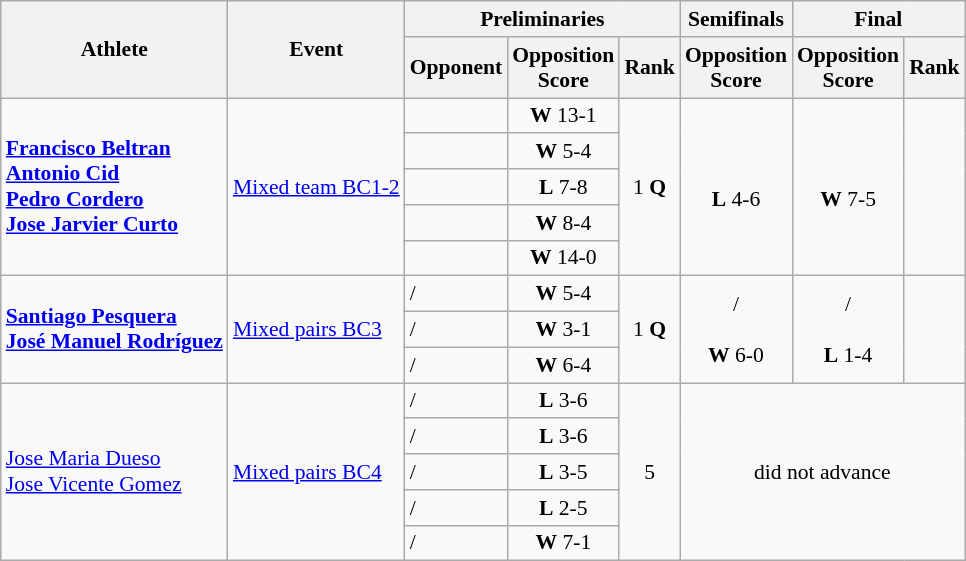<table class=wikitable style="font-size:90%">
<tr>
<th rowspan="2">Athlete</th>
<th rowspan="2">Event</th>
<th colspan="3">Preliminaries</th>
<th>Semifinals</th>
<th colspan="2">Final</th>
</tr>
<tr>
<th>Opponent</th>
<th>Opposition<br>Score</th>
<th>Rank</th>
<th>Opposition<br>Score</th>
<th>Opposition<br>Score</th>
<th>Rank</th>
</tr>
<tr>
<td rowspan="5"><strong><a href='#'>Francisco Beltran</a></strong><br> <strong><a href='#'>Antonio Cid</a></strong><br> <strong><a href='#'>Pedro Cordero</a></strong><br> <strong><a href='#'>Jose Jarvier Curto</a></strong></td>
<td rowspan="5"><a href='#'>Mixed team BC1-2</a></td>
<td align="left"></td>
<td align="center"><strong>W</strong> 13-1</td>
<td align="center" rowspan="5">1 <strong>Q</strong></td>
<td align="center" rowspan="5"><br> <strong>L</strong> 4-6</td>
<td align="center" rowspan="5"><br> <strong>W</strong> 7-5</td>
<td align="center" rowspan="5"></td>
</tr>
<tr>
<td align="left"></td>
<td align="center"><strong>W</strong> 5-4</td>
</tr>
<tr>
<td align="left"></td>
<td align="center"><strong>L</strong> 7-8</td>
</tr>
<tr>
<td align="left"></td>
<td align="center"><strong>W</strong> 8-4</td>
</tr>
<tr>
<td align="left"></td>
<td align="center"><strong>W</strong> 14-0</td>
</tr>
<tr>
<td rowspan="3"><strong><a href='#'>Santiago Pesquera</a></strong><br> <strong><a href='#'>José Manuel Rodríguez</a></strong></td>
<td rowspan="3"><a href='#'>Mixed pairs BC3</a></td>
<td align="left"> / <br> </td>
<td align="center"><strong>W</strong> 5-4</td>
<td align="center" rowspan="3">1 <strong>Q</strong></td>
<td align="center" rowspan="3"> / <br> <br> <strong>W</strong> 6-0</td>
<td align="center" rowspan="3"> / <br> <br> <strong>L</strong> 1-4</td>
<td align="center" rowspan="3"></td>
</tr>
<tr>
<td align="left"> / <br> </td>
<td align="center"><strong>W</strong> 3-1</td>
</tr>
<tr>
<td align="left"> / <br> </td>
<td align="center"><strong>W</strong> 6-4</td>
</tr>
<tr>
<td rowspan="5"><a href='#'>Jose Maria Dueso</a><br> <a href='#'>Jose Vicente Gomez</a></td>
<td rowspan="5"><a href='#'>Mixed pairs BC4</a></td>
<td align="left"> / <br> </td>
<td align="center"><strong>L</strong> 3-6</td>
<td align="center" rowspan="5">5</td>
<td align="center" rowspan="5" colspan="3">did not advance</td>
</tr>
<tr>
<td align="left"> / <br> </td>
<td align="center"><strong>L</strong> 3-6</td>
</tr>
<tr>
<td align="left"> / <br> </td>
<td align="center"><strong>L</strong> 3-5</td>
</tr>
<tr>
<td align="left"> / <br> </td>
<td align="center"><strong>L</strong> 2-5</td>
</tr>
<tr>
<td align="left"> / <br> </td>
<td align="center"><strong>W</strong> 7-1</td>
</tr>
</table>
